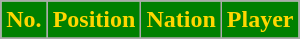<table class="wikitable sortable">
<tr>
<th style="background:green; color:gold;" scope="col">No.</th>
<th style="background:green; color:gold;" scope="col">Position</th>
<th style="background:green; color:gold;" scope="col">Nation</th>
<th style="background:green; color:gold;" scope="col">Player</th>
</tr>
<tr>
</tr>
</table>
